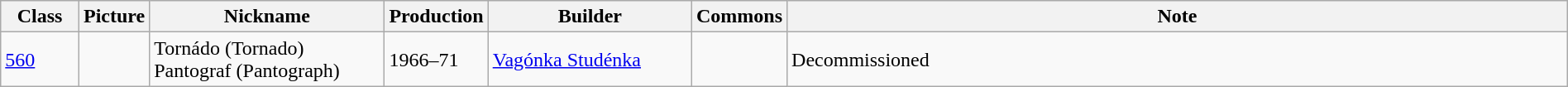<table class="wikitable" border="1" width="100%">
<tr>
<th width="5%">Class</th>
<th width="1%">Picture</th>
<th width="15%">Nickname</th>
<th width="6%">Production</th>
<th width="13%">Builder</th>
<th width="1%">Commons</th>
<th>Note</th>
</tr>
<tr>
<td><a href='#'>560</a></td>
<td></td>
<td>Tornádo (Tornado)<br>Pantograf (Pantograph)</td>
<td>1966–71</td>
<td><a href='#'>Vagónka Studénka</a></td>
<td></td>
<td>Decommissioned</td>
</tr>
</table>
